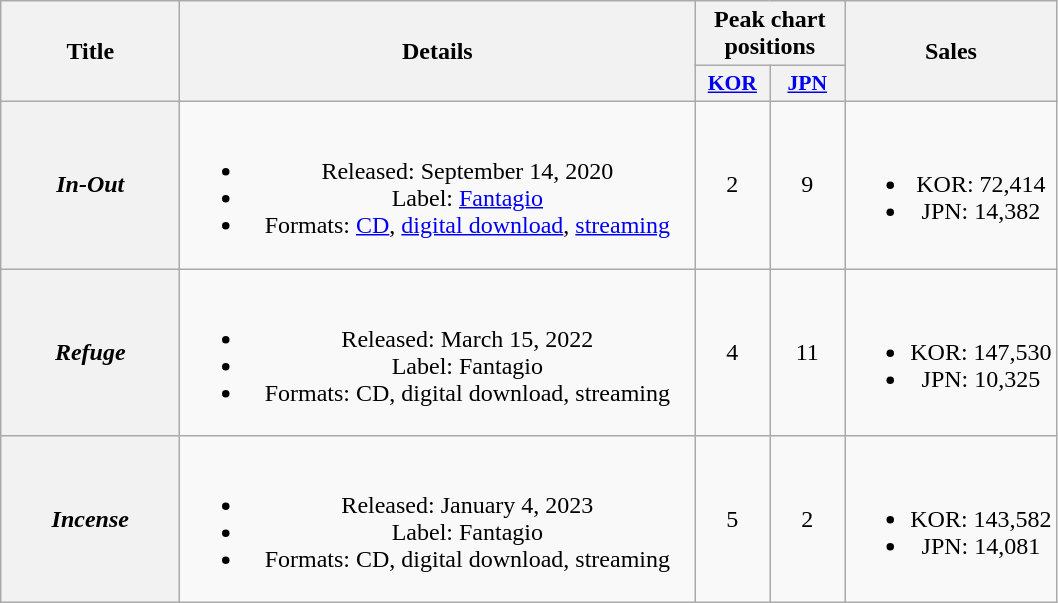<table class="wikitable plainrowheaders" style="text-align:center">
<tr>
<th scope="col" rowspan="2" style="width:7em">Title</th>
<th scope="col" rowspan="2" style="width:21em">Details</th>
<th colspan="2" scope="col">Peak chart positions</th>
<th scope="col" rowspan="2">Sales</th>
</tr>
<tr>
<th scope="col" style="width:3em;font-size:90%"><a href='#'>KOR</a><br></th>
<th scope="col" style="width:3em;font-size:90%"><a href='#'>JPN</a><br></th>
</tr>
<tr>
<th scope="row"><em>In-Out</em></th>
<td><br><ul><li>Released: September 14, 2020</li><li>Label: <a href='#'>Fantagio</a></li><li>Formats: <a href='#'>CD</a>, <a href='#'>digital download</a>, <a href='#'>streaming</a></li></ul></td>
<td>2</td>
<td>9</td>
<td><br><ul><li>KOR: 72,414</li><li>JPN: 14,382</li></ul></td>
</tr>
<tr>
<th scope="row"><em>Refuge</em></th>
<td><br><ul><li>Released: March 15, 2022</li><li>Label: Fantagio</li><li>Formats: CD, digital download, streaming</li></ul></td>
<td>4</td>
<td>11</td>
<td><br><ul><li>KOR: 147,530</li><li>JPN: 10,325</li></ul></td>
</tr>
<tr>
<th scope="row"><em>Incense</em></th>
<td><br><ul><li>Released: January 4, 2023</li><li>Label: Fantagio</li><li>Formats: CD, digital download, streaming</li></ul></td>
<td>5</td>
<td>2</td>
<td><br><ul><li>KOR: 143,582</li><li>JPN: 14,081</li></ul></td>
</tr>
</table>
